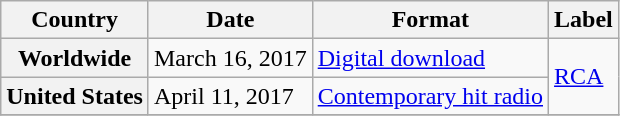<table class="wikitable plainrowheaders">
<tr>
<th scope="col">Country</th>
<th scope="col">Date</th>
<th scope="col">Format</th>
<th scope="col">Label</th>
</tr>
<tr>
<th scope="row">Worldwide</th>
<td>March 16, 2017</td>
<td><a href='#'>Digital download</a></td>
<td rowspan="2"><a href='#'>RCA</a></td>
</tr>
<tr>
<th scope="row">United States</th>
<td>April 11, 2017</td>
<td><a href='#'>Contemporary hit radio</a></td>
</tr>
<tr>
</tr>
</table>
